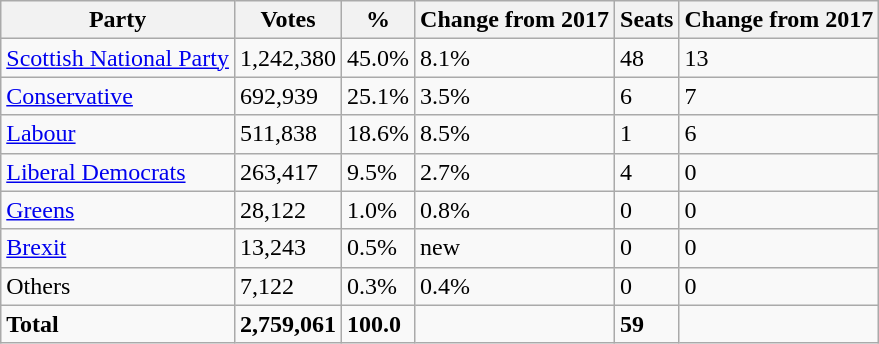<table class="wikitable">
<tr>
<th>Party</th>
<th>Votes</th>
<th>%</th>
<th>Change from 2017</th>
<th>Seats</th>
<th>Change from 2017</th>
</tr>
<tr>
<td><a href='#'>Scottish National Party</a></td>
<td>1,242,380</td>
<td>45.0%</td>
<td>8.1%</td>
<td>48</td>
<td>13</td>
</tr>
<tr>
<td><a href='#'>Conservative</a></td>
<td>692,939</td>
<td>25.1%</td>
<td>3.5%</td>
<td>6</td>
<td>7</td>
</tr>
<tr>
<td><a href='#'>Labour</a></td>
<td>511,838</td>
<td>18.6%</td>
<td>8.5%</td>
<td>1</td>
<td>6</td>
</tr>
<tr>
<td><a href='#'>Liberal Democrats</a></td>
<td>263,417</td>
<td>9.5%</td>
<td>2.7%</td>
<td>4</td>
<td>0</td>
</tr>
<tr>
<td><a href='#'>Greens</a></td>
<td>28,122</td>
<td>1.0%</td>
<td>0.8%</td>
<td>0</td>
<td>0</td>
</tr>
<tr>
<td><a href='#'>Brexit</a></td>
<td>13,243</td>
<td>0.5%</td>
<td>new</td>
<td>0</td>
<td>0</td>
</tr>
<tr>
<td>Others</td>
<td>7,122</td>
<td>0.3%</td>
<td>0.4%</td>
<td>0</td>
<td>0</td>
</tr>
<tr>
<td><strong>Total</strong></td>
<td><strong>2,759,061</strong></td>
<td><strong>100.0</strong></td>
<td></td>
<td><strong>59</strong></td>
<td></td>
</tr>
</table>
